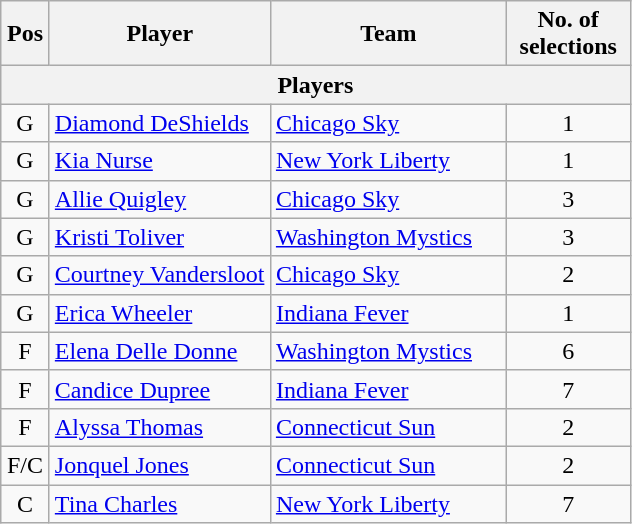<table class="wikitable" style="text-align:center">
<tr>
<th scope="col" width="25px">Pos</th>
<th scope="col" width="140px">Player</th>
<th scope="col" width="150px">Team</th>
<th scope="col" width="75px">No. of selections</th>
</tr>
<tr>
<th scope="col" colspan="4">Players</th>
</tr>
<tr>
<td>G</td>
<td style="text-align:left"><a href='#'>Diamond DeShields</a></td>
<td style="text-align:left"><a href='#'>Chicago Sky</a></td>
<td>1</td>
</tr>
<tr>
<td>G</td>
<td style="text-align:left"><a href='#'>Kia Nurse</a></td>
<td style="text-align:left"><a href='#'>New York Liberty</a></td>
<td>1</td>
</tr>
<tr>
<td>G</td>
<td style="text-align:left"><a href='#'>Allie Quigley</a></td>
<td style="text-align:left"><a href='#'>Chicago Sky</a></td>
<td>3</td>
</tr>
<tr>
<td>G</td>
<td style="text-align:left"><a href='#'>Kristi Toliver</a></td>
<td style="text-align:left"><a href='#'>Washington Mystics</a></td>
<td>3</td>
</tr>
<tr>
<td>G</td>
<td style="text-align:left"><a href='#'>Courtney Vandersloot</a></td>
<td style="text-align:left"><a href='#'>Chicago Sky</a></td>
<td>2</td>
</tr>
<tr>
<td>G</td>
<td style="text-align:left"><a href='#'>Erica Wheeler</a></td>
<td style="text-align:left"><a href='#'>Indiana Fever</a></td>
<td>1</td>
</tr>
<tr>
<td>F</td>
<td style="text-align:left"><a href='#'>Elena Delle Donne</a></td>
<td style="text-align:left"><a href='#'>Washington Mystics</a></td>
<td>6</td>
</tr>
<tr>
<td>F</td>
<td style="text-align:left"><a href='#'>Candice Dupree</a></td>
<td style="text-align:left"><a href='#'>Indiana Fever</a></td>
<td>7</td>
</tr>
<tr>
<td>F</td>
<td style="text-align:left"><a href='#'>Alyssa Thomas</a></td>
<td style="text-align:left"><a href='#'>Connecticut Sun</a></td>
<td>2</td>
</tr>
<tr>
<td>F/C</td>
<td style="text-align:left"><a href='#'>Jonquel Jones</a></td>
<td style="text-align:left"><a href='#'>Connecticut Sun</a></td>
<td>2</td>
</tr>
<tr>
<td>C</td>
<td style="text-align:left"><a href='#'>Tina Charles</a></td>
<td style="text-align:left"><a href='#'>New York Liberty</a></td>
<td>7</td>
</tr>
</table>
